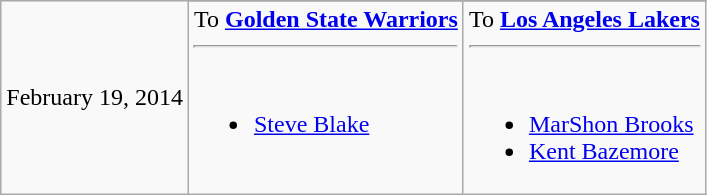<table class="wikitable" style="text-align:center">
<tr>
<td rowspan=3>February 19, 2014</td>
</tr>
<tr>
<td align=left valign=top>To <strong><a href='#'>Golden State Warriors</a></strong><hr><br><ul><li><a href='#'>Steve Blake</a></li></ul></td>
<td align=left valign=top>To <strong><a href='#'>Los Angeles Lakers</a></strong><hr><br><ul><li><a href='#'>MarShon Brooks</a></li><li><a href='#'>Kent Bazemore</a></li></ul></td>
</tr>
</table>
